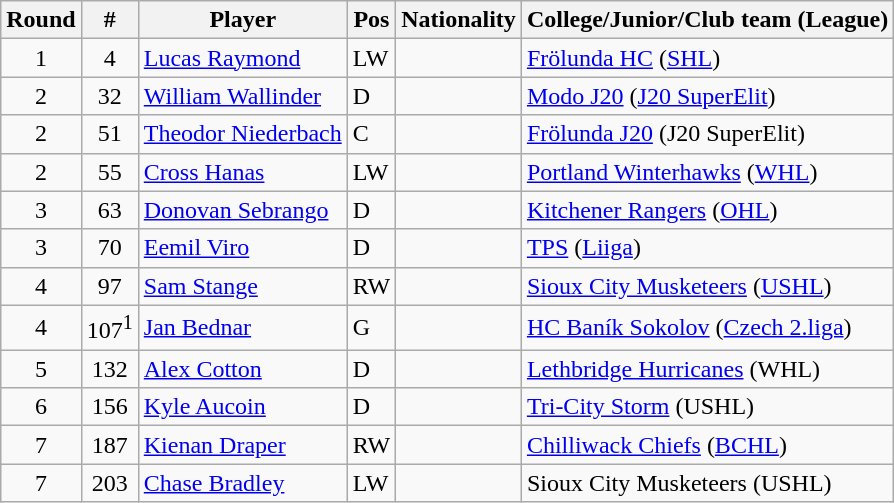<table class="wikitable">
<tr>
<th>Round</th>
<th>#</th>
<th>Player</th>
<th>Pos</th>
<th>Nationality</th>
<th>College/Junior/Club team (League)</th>
</tr>
<tr>
<td style="text-align:center;">1</td>
<td style="text-align:center;">4</td>
<td><a href='#'>Lucas Raymond</a></td>
<td>LW</td>
<td></td>
<td><a href='#'>Frölunda HC</a> (<a href='#'>SHL</a>)</td>
</tr>
<tr>
<td style="text-align:center;">2</td>
<td style="text-align:center;">32</td>
<td><a href='#'>William Wallinder</a></td>
<td>D</td>
<td></td>
<td><a href='#'>Modo J20</a> (<a href='#'>J20 SuperElit</a>)</td>
</tr>
<tr>
<td style="text-align:center;">2</td>
<td style="text-align:center;">51</td>
<td><a href='#'>Theodor Niederbach</a></td>
<td>C</td>
<td></td>
<td><a href='#'>Frölunda J20</a> (J20 SuperElit)</td>
</tr>
<tr>
<td style="text-align:center;">2</td>
<td style="text-align:center;">55</td>
<td><a href='#'>Cross Hanas</a></td>
<td>LW</td>
<td></td>
<td><a href='#'>Portland Winterhawks</a> (<a href='#'>WHL</a>)</td>
</tr>
<tr>
<td style="text-align:center;">3</td>
<td style="text-align:center;">63</td>
<td><a href='#'>Donovan Sebrango</a></td>
<td>D</td>
<td></td>
<td><a href='#'>Kitchener Rangers</a> (<a href='#'>OHL</a>)</td>
</tr>
<tr>
<td style="text-align:center;">3</td>
<td style="text-align:center;">70</td>
<td><a href='#'>Eemil Viro</a></td>
<td>D</td>
<td></td>
<td><a href='#'>TPS</a> (<a href='#'>Liiga</a>)</td>
</tr>
<tr>
<td style="text-align:center;">4</td>
<td style="text-align:center;">97</td>
<td><a href='#'>Sam Stange</a></td>
<td>RW</td>
<td></td>
<td><a href='#'>Sioux City Musketeers</a> (<a href='#'>USHL</a>)</td>
</tr>
<tr>
<td style="text-align:center;">4</td>
<td style="text-align:center;">107<sup>1</sup></td>
<td><a href='#'>Jan Bednar</a></td>
<td>G</td>
<td></td>
<td><a href='#'>HC Baník Sokolov</a> (<a href='#'>Czech 2.liga</a>)</td>
</tr>
<tr>
<td style="text-align:center;">5</td>
<td style="text-align:center;">132</td>
<td><a href='#'>Alex Cotton</a></td>
<td>D</td>
<td></td>
<td><a href='#'>Lethbridge Hurricanes</a> (WHL)</td>
</tr>
<tr>
<td style="text-align:center;">6</td>
<td style="text-align:center;">156</td>
<td><a href='#'>Kyle Aucoin</a></td>
<td>D</td>
<td></td>
<td><a href='#'>Tri-City Storm</a> (USHL)</td>
</tr>
<tr>
<td style="text-align:center;">7</td>
<td style="text-align:center;">187</td>
<td><a href='#'>Kienan Draper</a></td>
<td>RW</td>
<td></td>
<td><a href='#'>Chilliwack Chiefs</a> (<a href='#'>BCHL</a>)</td>
</tr>
<tr>
<td style="text-align:center;">7</td>
<td style="text-align:center;">203</td>
<td><a href='#'>Chase Bradley</a></td>
<td>LW</td>
<td></td>
<td>Sioux City Musketeers (USHL)</td>
</tr>
</table>
